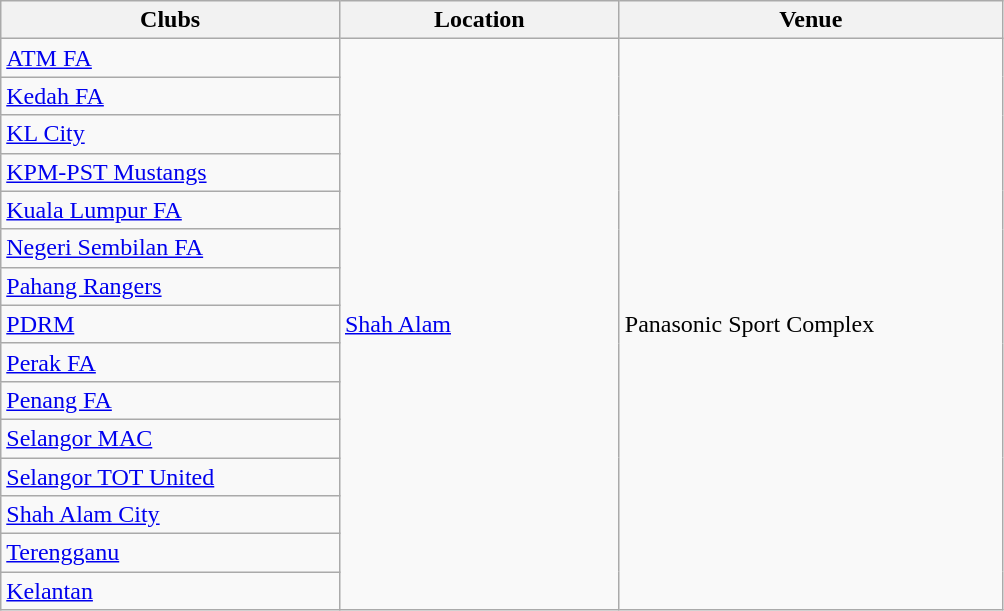<table class="wikitable sortable">
<tr>
<th style="width:23%">Clubs</th>
<th style="width:19%">Location</th>
<th style="width:26%">Venue</th>
</tr>
<tr>
<td><a href='#'>ATM FA</a></td>
<td rowspan="15"><a href='#'>Shah Alam</a></td>
<td rowspan="15">Panasonic Sport Complex</td>
</tr>
<tr>
<td><a href='#'>Kedah FA</a></td>
</tr>
<tr>
<td><a href='#'>KL City</a></td>
</tr>
<tr>
<td><a href='#'>KPM-PST Mustangs</a></td>
</tr>
<tr>
<td><a href='#'>Kuala Lumpur FA</a></td>
</tr>
<tr>
<td><a href='#'>Negeri Sembilan FA</a></td>
</tr>
<tr>
<td><a href='#'>Pahang Rangers</a></td>
</tr>
<tr>
<td><a href='#'>PDRM</a></td>
</tr>
<tr>
<td><a href='#'>Perak FA</a></td>
</tr>
<tr>
<td><a href='#'>Penang FA</a></td>
</tr>
<tr>
<td><a href='#'>Selangor MAC</a></td>
</tr>
<tr>
<td><a href='#'>Selangor TOT United</a></td>
</tr>
<tr>
<td><a href='#'>Shah Alam City</a></td>
</tr>
<tr>
<td><a href='#'>Terengganu</a></td>
</tr>
<tr>
<td><a href='#'>Kelantan</a></td>
</tr>
</table>
